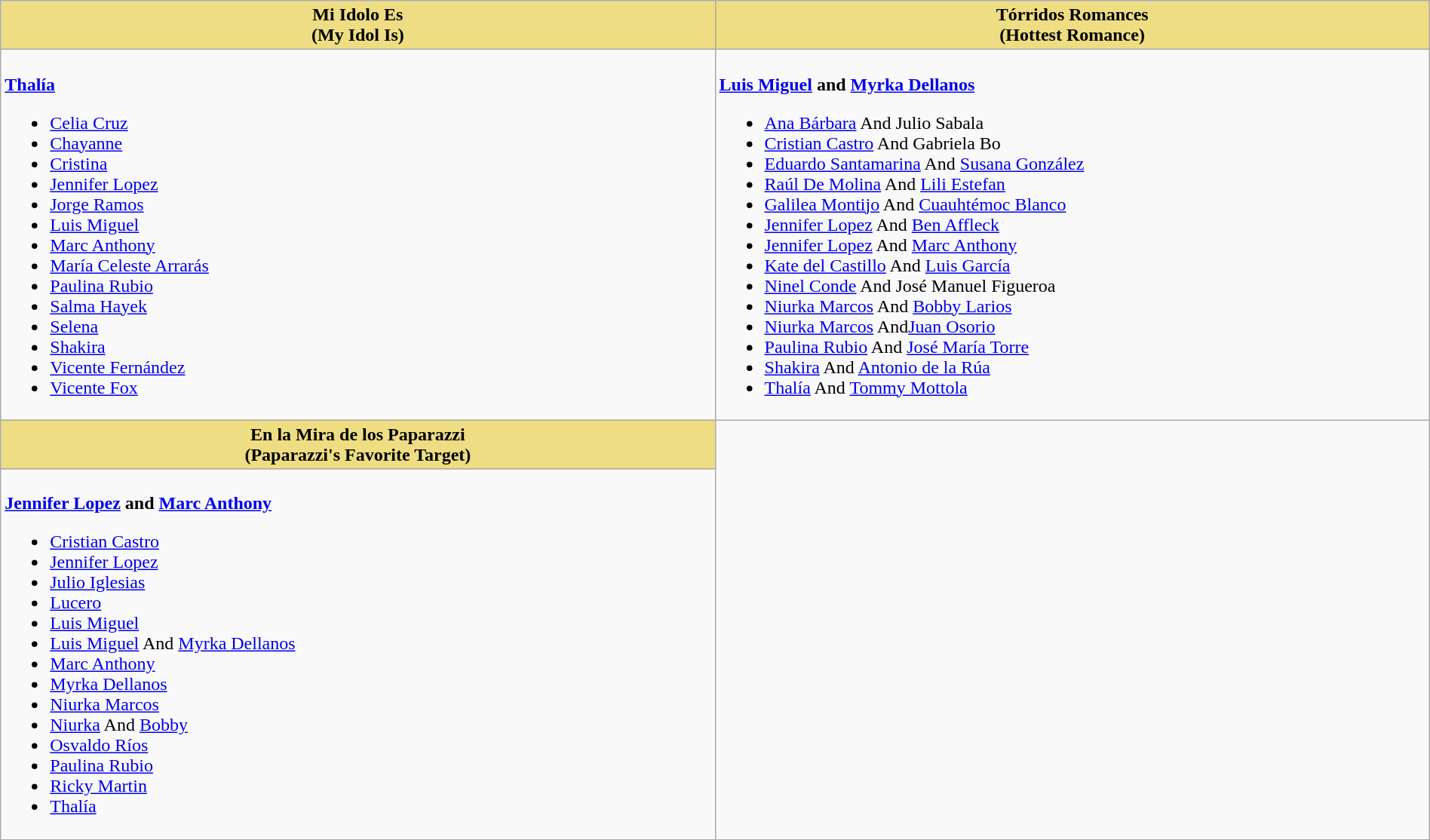<table class="wikitable" style="width:100%">
<tr>
<th style="background:#EEDD82; width:50%">Mi Idolo Es <br>(My Idol Is)</th>
<th style="background:#EEDD82; width:50%">Tórridos Romances <br>(Hottest Romance)</th>
</tr>
<tr>
<td valign="top"><br><strong><a href='#'>Thalía</a></strong><ul><li><a href='#'>Celia Cruz</a></li><li><a href='#'>Chayanne</a></li><li><a href='#'>Cristina</a></li><li><a href='#'>Jennifer Lopez</a></li><li><a href='#'>Jorge Ramos</a></li><li><a href='#'>Luis Miguel</a></li><li><a href='#'>Marc Anthony</a></li><li><a href='#'>María Celeste Arrarás</a></li><li><a href='#'>Paulina Rubio</a></li><li><a href='#'>Salma Hayek</a></li><li><a href='#'>Selena</a></li><li><a href='#'>Shakira</a></li><li><a href='#'>Vicente Fernández</a></li><li><a href='#'>Vicente Fox</a></li></ul></td>
<td valign="top"><br><strong><a href='#'>Luis Miguel</a> and <a href='#'>Myrka Dellanos</a></strong><ul><li><a href='#'>Ana Bárbara</a> And Julio Sabala</li><li><a href='#'>Cristian Castro</a> And Gabriela Bo</li><li><a href='#'>Eduardo Santamarina</a> And <a href='#'>Susana González</a></li><li><a href='#'>Raúl De Molina</a> And <a href='#'>Lili Estefan</a></li><li><a href='#'>Galilea Montijo</a> And <a href='#'>Cuauhtémoc Blanco</a></li><li><a href='#'>Jennifer Lopez</a> And <a href='#'>Ben Affleck</a></li><li><a href='#'>Jennifer Lopez</a> And <a href='#'>Marc Anthony</a></li><li><a href='#'>Kate del Castillo</a> And <a href='#'>Luis García</a></li><li><a href='#'>Ninel Conde</a> And José Manuel Figueroa</li><li><a href='#'>Niurka Marcos</a> And <a href='#'>Bobby Larios</a></li><li><a href='#'>Niurka Marcos</a> And<a href='#'>Juan Osorio</a></li><li><a href='#'>Paulina Rubio</a> And <a href='#'>José María Torre</a></li><li><a href='#'>Shakira</a> And <a href='#'>Antonio de la Rúa</a></li><li><a href='#'>Thalía</a> And <a href='#'>Tommy Mottola</a></li></ul></td>
</tr>
<tr>
<th style="background:#EEDD82; width:50%">En la Mira de los Paparazzi <br>(Paparazzi's Favorite Target)</th>
</tr>
<tr>
<td valign="top"><br><strong><a href='#'>Jennifer Lopez</a> and <a href='#'>Marc Anthony</a></strong><ul><li><a href='#'>Cristian Castro</a></li><li><a href='#'>Jennifer Lopez</a></li><li><a href='#'>Julio Iglesias</a></li><li><a href='#'>Lucero</a></li><li><a href='#'>Luis Miguel</a></li><li><a href='#'>Luis Miguel</a> And <a href='#'>Myrka Dellanos</a></li><li><a href='#'>Marc Anthony</a></li><li><a href='#'>Myrka Dellanos</a></li><li><a href='#'>Niurka Marcos</a></li><li><a href='#'>Niurka</a> And <a href='#'>Bobby</a></li><li><a href='#'>Osvaldo Ríos</a></li><li><a href='#'>Paulina Rubio</a></li><li><a href='#'>Ricky Martin</a></li><li><a href='#'>Thalía</a></li></ul></td>
</tr>
</table>
